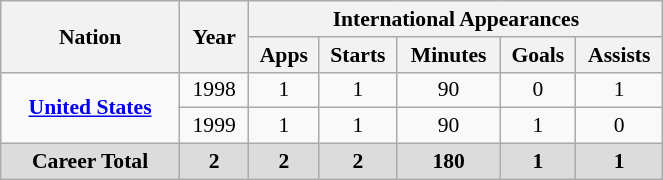<table class="wikitable" style=font-size:90% text-align: center width=35%>
<tr>
<th rowspan=2 width=20%>Nation</th>
<th rowspan=2 width=7%>Year</th>
<th colspan=5 width=30%>International Appearances</th>
</tr>
<tr>
<th align=center>Apps</th>
<th align=center>Starts</th>
<th align=center>Minutes</th>
<th align=center>Goals</th>
<th align=center>Assists</th>
</tr>
<tr>
<td rowspan=2 align=center><strong><a href='#'>United States</a></strong></td>
<td align=center>1998</td>
<td align=center>1</td>
<td align=center>1</td>
<td align=center>90</td>
<td align=center>0</td>
<td align=center>1</td>
</tr>
<tr>
<td align=center>1999</td>
<td align=center>1</td>
<td align=center>1</td>
<td align=center>90</td>
<td align=center>1</td>
<td align=center>0</td>
</tr>
<tr>
<th style="background: #DCDCDC" align=center>Career Total</th>
<th style="background: #DCDCDC" align=center>2</th>
<th style="background: #DCDCDC" align=center>2</th>
<th style="background: #DCDCDC" align=center>2</th>
<th style="background: #DCDCDC" align=center>180</th>
<th style="background: #DCDCDC" align=center>1</th>
<th style="background: #DCDCDC" align=center>1</th>
</tr>
</table>
